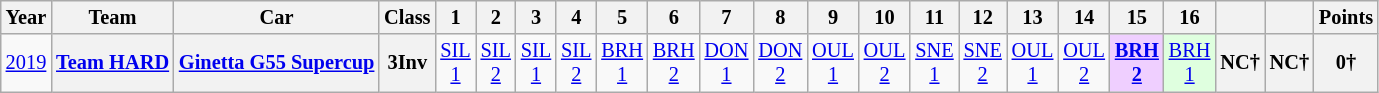<table class="wikitable" style="text-align:center; font-size:85%">
<tr>
<th>Year</th>
<th>Team</th>
<th>Car</th>
<th>Class</th>
<th>1</th>
<th>2</th>
<th>3</th>
<th>4</th>
<th>5</th>
<th>6</th>
<th>7</th>
<th>8</th>
<th>9</th>
<th>10</th>
<th>11</th>
<th>12</th>
<th>13</th>
<th>14</th>
<th>15</th>
<th>16</th>
<th></th>
<th></th>
<th>Points</th>
</tr>
<tr>
<td><a href='#'>2019</a></td>
<th nowrap><a href='#'>Team HARD</a></th>
<th nowrap><a href='#'>Ginetta G55 Supercup</a></th>
<th align=center><strong><span>3Inv</span></strong></th>
<td style="background:#;"><a href='#'>SIL<br>1</a></td>
<td style="background:#;"><a href='#'>SIL<br>2</a></td>
<td style="background:#;"><a href='#'>SIL<br>1</a></td>
<td style="background:#;"><a href='#'>SIL<br>2</a></td>
<td style="background:#;"><a href='#'>BRH<br>1</a></td>
<td style="background:#;"><a href='#'>BRH<br>2</a></td>
<td style="background:#;"><a href='#'>DON<br>1</a></td>
<td style="background:#;"><a href='#'>DON<br>2</a></td>
<td style="background:#;"><a href='#'>OUL<br>1</a></td>
<td style="background:#;"><a href='#'>OUL<br>2</a></td>
<td style="background:#;"><a href='#'>SNE<br>1</a></td>
<td style="background:#;"><a href='#'>SNE<br>2</a></td>
<td style="background:#;"><a href='#'>OUL<br>1</a></td>
<td style="background:#;"><a href='#'>OUL<br>2</a></td>
<td style="background:#EFCFFF;"><strong><a href='#'>BRH<br>2</a></strong><br></td>
<td style="background:#DFFFDF;"><a href='#'>BRH<br>1</a><br></td>
<th>NC†</th>
<th>NC†</th>
<th>0†</th>
</tr>
</table>
